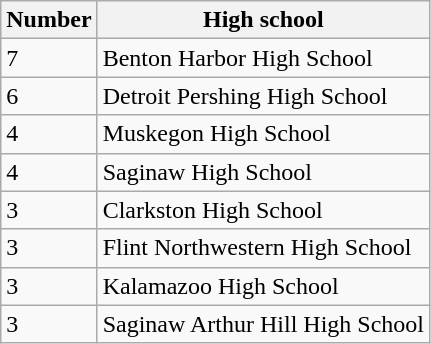<table class="wikitable">
<tr>
<th>Number</th>
<th>High school</th>
</tr>
<tr>
<td>7</td>
<td>Benton Harbor High School</td>
</tr>
<tr>
<td>6</td>
<td>Detroit Pershing High School</td>
</tr>
<tr>
<td>4</td>
<td>Muskegon High School</td>
</tr>
<tr>
<td>4</td>
<td>Saginaw High School</td>
</tr>
<tr>
<td>3</td>
<td>Clarkston High School</td>
</tr>
<tr>
<td>3</td>
<td>Flint Northwestern High School</td>
</tr>
<tr>
<td>3</td>
<td>Kalamazoo High School</td>
</tr>
<tr>
<td>3</td>
<td>Saginaw Arthur Hill High School</td>
</tr>
</table>
